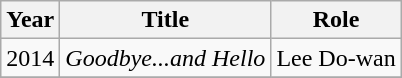<table class="wikitable">
<tr>
<th>Year</th>
<th>Title</th>
<th>Role</th>
</tr>
<tr>
<td>2014</td>
<td><em>Goodbye...and Hello</em></td>
<td>Lee Do-wan</td>
</tr>
<tr>
</tr>
</table>
